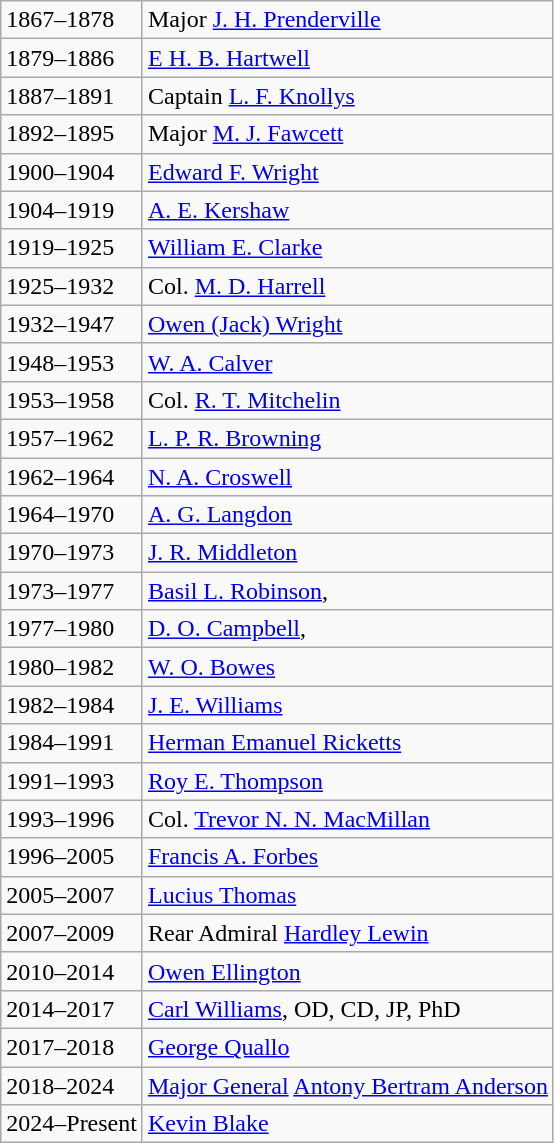<table class="wikitable">
<tr>
<td>1867–1878</td>
<td>Major <a href='#'>J. H. Prenderville</a></td>
</tr>
<tr>
<td>1879–1886</td>
<td><a href='#'>E H. B. Hartwell</a></td>
</tr>
<tr>
<td>1887–1891</td>
<td>Captain <a href='#'>L. F. Knollys</a></td>
</tr>
<tr>
<td>1892–1895</td>
<td>Major <a href='#'>M. J. Fawcett</a></td>
</tr>
<tr>
<td>1900–1904</td>
<td><a href='#'>Edward F. Wright</a></td>
</tr>
<tr>
<td>1904–1919</td>
<td><a href='#'>A. E. Kershaw</a></td>
</tr>
<tr>
<td>1919–1925</td>
<td><a href='#'>William E. Clarke</a></td>
</tr>
<tr>
<td>1925–1932</td>
<td>Col. <a href='#'>M. D. Harrell</a></td>
</tr>
<tr>
<td>1932–1947</td>
<td><a href='#'>Owen (Jack) Wright</a></td>
</tr>
<tr>
<td>1948–1953</td>
<td><a href='#'>W. A. Calver</a></td>
</tr>
<tr>
<td>1953–1958</td>
<td>Col. <a href='#'>R. T. Mitchelin</a></td>
</tr>
<tr>
<td>1957–1962</td>
<td><a href='#'>L. P. R. Browning</a></td>
</tr>
<tr>
<td>1962–1964</td>
<td><a href='#'>N. A. Croswell</a></td>
</tr>
<tr>
<td>1964–1970</td>
<td><a href='#'>A. G. Langdon</a></td>
</tr>
<tr>
<td>1970–1973</td>
<td><a href='#'>J. R. Middleton</a></td>
</tr>
<tr>
<td>1973–1977</td>
<td><a href='#'>Basil L. Robinson</a>,</td>
</tr>
<tr>
<td>1977–1980</td>
<td><a href='#'>D. O. Campbell</a>,</td>
</tr>
<tr>
<td>1980–1982</td>
<td><a href='#'>W. O. Bowes</a></td>
</tr>
<tr>
<td>1982–1984</td>
<td><a href='#'>J. E. Williams</a></td>
</tr>
<tr>
<td>1984–1991</td>
<td><a href='#'>Herman Emanuel Ricketts</a></td>
</tr>
<tr>
<td>1991–1993</td>
<td><a href='#'>Roy E. Thompson</a></td>
</tr>
<tr>
<td>1993–1996</td>
<td>Col. <a href='#'>Trevor N. N. MacMillan</a></td>
</tr>
<tr>
<td>1996–2005</td>
<td><a href='#'>Francis A. Forbes</a></td>
</tr>
<tr>
<td>2005–2007</td>
<td><a href='#'>Lucius Thomas</a></td>
</tr>
<tr>
<td>2007–2009</td>
<td>Rear Admiral <a href='#'>Hardley Lewin</a></td>
</tr>
<tr>
<td>2010–2014</td>
<td><a href='#'>Owen Ellington</a></td>
</tr>
<tr>
<td>2014–2017</td>
<td><a href='#'>Carl Williams</a>, OD, CD, JP, PhD</td>
</tr>
<tr>
<td>2017–2018</td>
<td><a href='#'>George Quallo</a></td>
</tr>
<tr>
<td>2018–2024</td>
<td><a href='#'>Major General</a> <a href='#'>Antony Bertram Anderson</a></td>
</tr>
<tr>
<td>2024–Present</td>
<td><a href='#'>Kevin Blake</a></td>
</tr>
</table>
